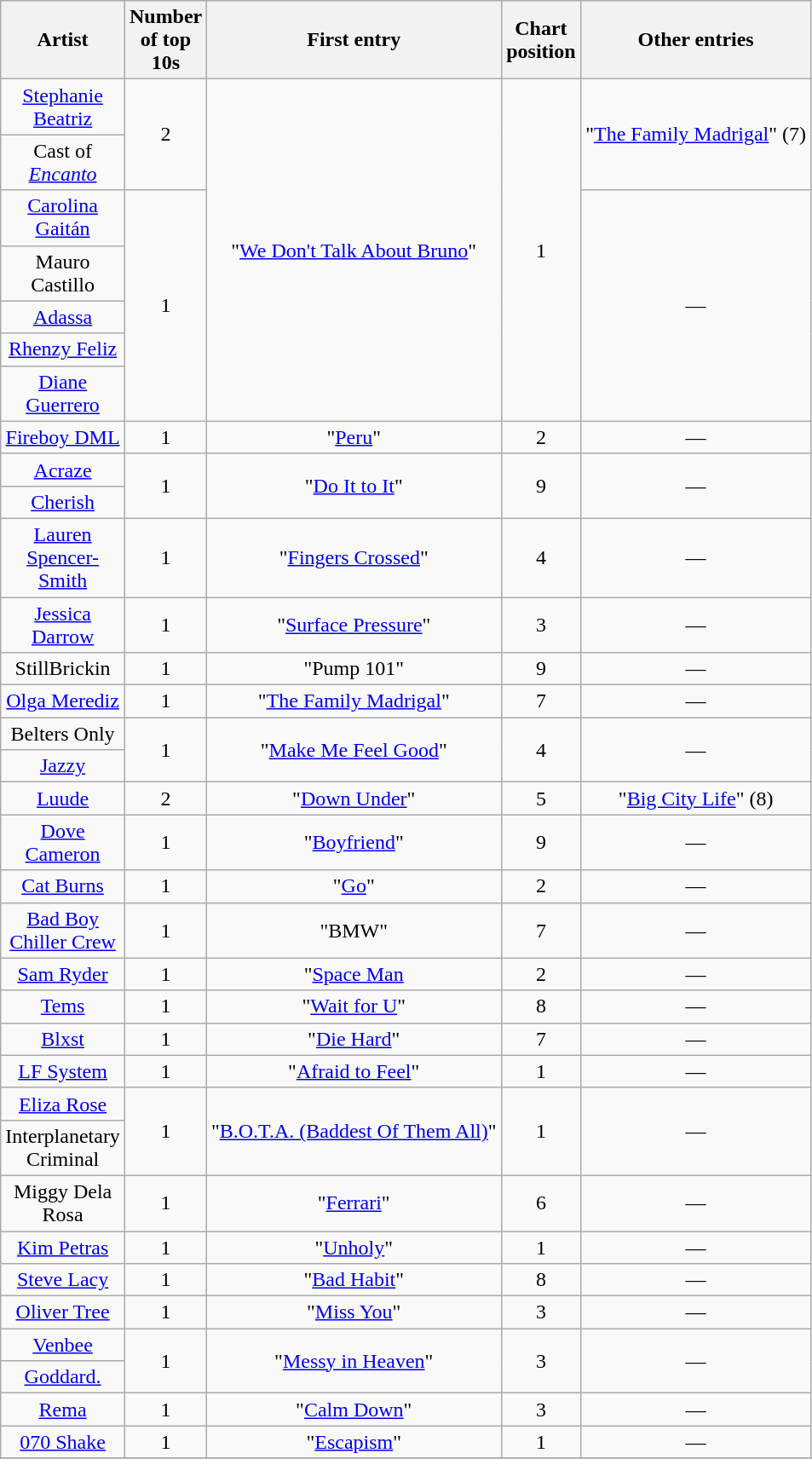<table class="wikitable sortable mw-collapsible mw-collapsed" style="text-align: center;">
<tr>
<th scope="col" style="width:55px;">Artist</th>
<th scope="col" style="width:55px;" data-sort-type="number">Number of top 10s</th>
<th scope="col" style="text-align:center;">First entry</th>
<th scope="col" style="width:55px;" data-sort-type="number">Chart position</th>
<th scope="col" style="text-align:center;">Other entries</th>
</tr>
<tr>
<td><a href='#'>Stephanie Beatriz</a></td>
<td rowspan="2">2</td>
<td rowspan="7">"<a href='#'>We Don't Talk About Bruno</a>"</td>
<td rowspan="7">1</td>
<td rowspan="2">"<a href='#'>The Family Madrigal</a>" (7)</td>
</tr>
<tr>
<td>Cast of <em><a href='#'>Encanto</a></em></td>
</tr>
<tr>
<td><a href='#'>Carolina Gaitán</a></td>
<td rowspan="5">1</td>
<td rowspan="5">—</td>
</tr>
<tr>
<td>Mauro Castillo</td>
</tr>
<tr>
<td><a href='#'>Adassa</a></td>
</tr>
<tr>
<td><a href='#'>Rhenzy Feliz</a></td>
</tr>
<tr>
<td><a href='#'>Diane Guerrero</a></td>
</tr>
<tr>
<td><a href='#'>Fireboy DML</a></td>
<td>1</td>
<td>"<a href='#'>Peru</a>"</td>
<td>2</td>
<td>—</td>
</tr>
<tr>
<td><a href='#'>Acraze</a></td>
<td rowspan="2">1</td>
<td rowspan="2">"<a href='#'>Do It to It</a>"</td>
<td rowspan="2">9</td>
<td rowspan="2">—</td>
</tr>
<tr>
<td><a href='#'>Cherish</a></td>
</tr>
<tr>
<td><a href='#'>Lauren Spencer-Smith</a></td>
<td>1</td>
<td>"<a href='#'>Fingers Crossed</a>"</td>
<td>4</td>
<td>—</td>
</tr>
<tr>
<td><a href='#'>Jessica Darrow</a></td>
<td>1</td>
<td>"<a href='#'>Surface Pressure</a>"</td>
<td>3</td>
<td>—</td>
</tr>
<tr>
<td>StillBrickin</td>
<td>1</td>
<td>"Pump 101"</td>
<td>9</td>
<td>—</td>
</tr>
<tr>
<td><a href='#'>Olga Merediz</a></td>
<td>1</td>
<td>"<a href='#'>The Family Madrigal</a>"</td>
<td>7</td>
<td>—</td>
</tr>
<tr>
<td>Belters Only</td>
<td rowspan="2">1</td>
<td rowspan="2">"<a href='#'>Make Me Feel Good</a>"</td>
<td rowspan="2">4</td>
<td rowspan="2">—</td>
</tr>
<tr>
<td><a href='#'>Jazzy</a></td>
</tr>
<tr>
<td><a href='#'>Luude</a></td>
<td>2</td>
<td>"<a href='#'>Down Under</a>"</td>
<td>5</td>
<td>"<a href='#'>Big City Life</a>" (8)</td>
</tr>
<tr>
<td><a href='#'>Dove Cameron</a></td>
<td>1</td>
<td>"<a href='#'>Boyfriend</a>"</td>
<td>9</td>
<td>—</td>
</tr>
<tr>
<td><a href='#'>Cat Burns</a></td>
<td>1</td>
<td>"<a href='#'>Go</a>"</td>
<td>2</td>
<td>—</td>
</tr>
<tr>
<td><a href='#'>Bad Boy Chiller Crew</a></td>
<td>1</td>
<td>"BMW"</td>
<td>7</td>
<td>—</td>
</tr>
<tr>
<td><a href='#'>Sam Ryder</a></td>
<td>1</td>
<td>"<a href='#'>Space Man</a></td>
<td>2</td>
<td>—</td>
</tr>
<tr>
<td><a href='#'>Tems</a></td>
<td>1</td>
<td>"<a href='#'>Wait for U</a>"</td>
<td>8</td>
<td>—</td>
</tr>
<tr>
<td><a href='#'>Blxst</a></td>
<td>1</td>
<td>"<a href='#'>Die Hard</a>"</td>
<td>7</td>
<td>—</td>
</tr>
<tr>
<td><a href='#'>LF System</a></td>
<td>1</td>
<td>"<a href='#'>Afraid to Feel</a>"</td>
<td>1</td>
<td>—</td>
</tr>
<tr>
<td><a href='#'>Eliza Rose</a></td>
<td rowspan="2">1</td>
<td rowspan="2">"<a href='#'>B.O.T.A. (Baddest Of Them All)</a>"</td>
<td rowspan="2">1</td>
<td rowspan="2">—</td>
</tr>
<tr>
<td>Interplanetary Criminal</td>
</tr>
<tr>
<td>Miggy Dela Rosa</td>
<td>1</td>
<td>"<a href='#'>Ferrari</a>"</td>
<td>6</td>
<td>—</td>
</tr>
<tr>
<td><a href='#'>Kim Petras</a></td>
<td>1</td>
<td>"<a href='#'>Unholy</a>"</td>
<td>1</td>
<td>—</td>
</tr>
<tr>
<td><a href='#'>Steve Lacy</a></td>
<td>1</td>
<td>"<a href='#'>Bad Habit</a>"</td>
<td>8</td>
<td>—</td>
</tr>
<tr>
<td><a href='#'>Oliver Tree</a></td>
<td>1</td>
<td>"<a href='#'>Miss You</a>"</td>
<td>3</td>
<td>—</td>
</tr>
<tr>
<td><a href='#'>Venbee</a></td>
<td rowspan="2">1</td>
<td rowspan="2">"<a href='#'>Messy in Heaven</a>"</td>
<td rowspan="2">3</td>
<td rowspan="2">—</td>
</tr>
<tr>
<td><a href='#'>Goddard.</a></td>
</tr>
<tr>
<td><a href='#'>Rema</a></td>
<td>1</td>
<td>"<a href='#'>Calm Down</a>"</td>
<td>3</td>
<td>—</td>
</tr>
<tr>
<td><a href='#'>070 Shake</a></td>
<td>1</td>
<td>"<a href='#'>Escapism</a>"</td>
<td>1</td>
<td>—</td>
</tr>
<tr>
</tr>
</table>
